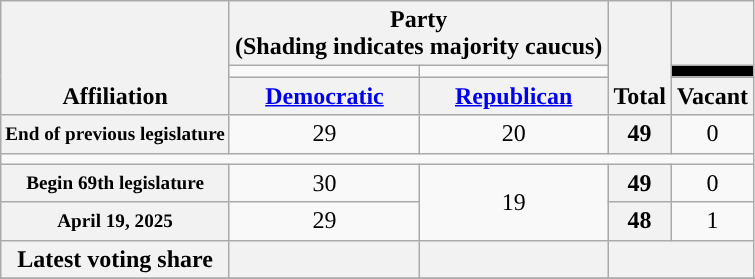<table class=wikitable style="text-align:center">
<tr valign=bottom>
<th rowspan=3>Affiliation</th>
<th colspan=2>Party <div>(Shading indicates majority caucus)</div></th>
<th rowspan=3>Total</th>
<th scope="col"></th>
</tr>
<tr style="height:5px">
<td style="background-color:"></td>
<td style="background-color:"></td>
<td style="background:black"></td>
</tr>
<tr>
<th><a href='#'>Democratic</a></th>
<th><a href='#'>Republican</a></th>
<th>Vacant</th>
</tr>
<tr>
<th nowrap="" style="font-size:80%">End of previous legislature</th>
<td>29</td>
<td>20</td>
<th>49</th>
<td>0</td>
</tr>
<tr>
<td colspan=6></td>
</tr>
<tr>
<th nowrap="" style="font-size:80%">Begin 69th legislature</th>
<td>30</td>
<td rowspan=2>19</td>
<th>49</th>
<td>0</td>
</tr>
<tr>
<th nowrap="" style="font-size:80%">April 19, 2025</th>
<td>29</td>
<th>48</th>
<td>1</td>
</tr>
<tr>
<th>Latest voting share</th>
<th></th>
<th></th>
<th colspan=2></th>
</tr>
<tr>
</tr>
</table>
